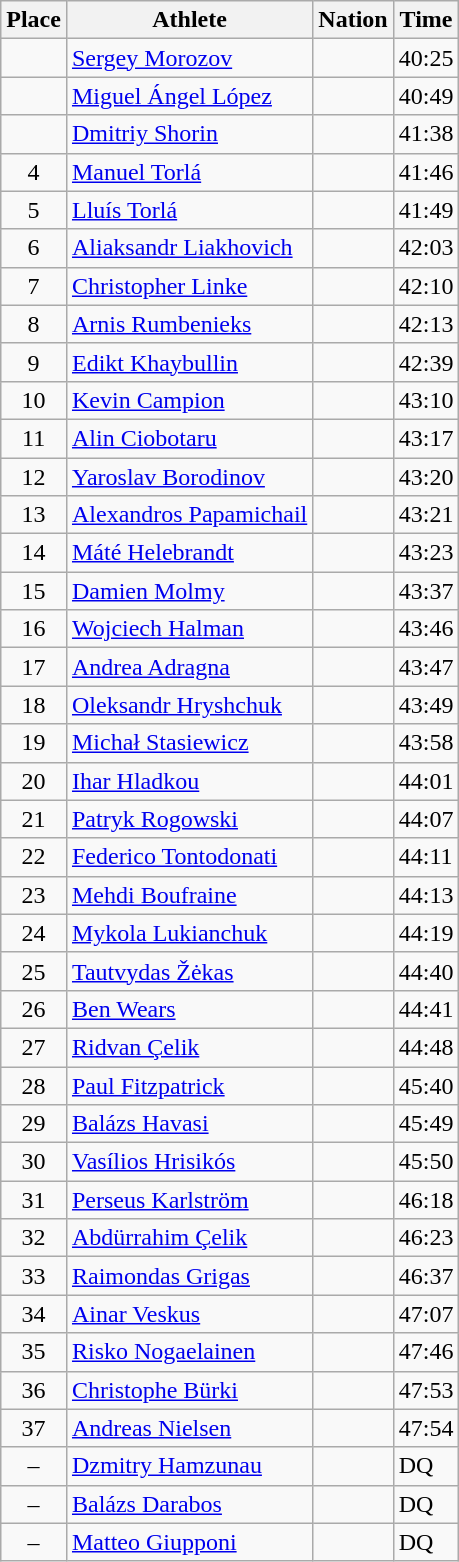<table class=wikitable>
<tr>
<th>Place</th>
<th>Athlete</th>
<th>Nation</th>
<th>Time</th>
</tr>
<tr>
<td align=center></td>
<td><a href='#'>Sergey Morozov</a></td>
<td></td>
<td>40:25</td>
</tr>
<tr>
<td align=center></td>
<td><a href='#'>Miguel Ángel López</a></td>
<td></td>
<td>40:49</td>
</tr>
<tr>
<td align=center></td>
<td><a href='#'>Dmitriy Shorin</a></td>
<td></td>
<td>41:38</td>
</tr>
<tr>
<td align=center>4</td>
<td><a href='#'>Manuel Torlá</a></td>
<td></td>
<td>41:46</td>
</tr>
<tr>
<td align=center>5</td>
<td><a href='#'>Lluís Torlá</a></td>
<td></td>
<td>41:49</td>
</tr>
<tr>
<td align=center>6</td>
<td><a href='#'>Aliaksandr Liakhovich</a></td>
<td></td>
<td>42:03</td>
</tr>
<tr>
<td align=center>7</td>
<td><a href='#'>Christopher Linke</a></td>
<td></td>
<td>42:10</td>
</tr>
<tr>
<td align=center>8</td>
<td><a href='#'>Arnis Rumbenieks</a></td>
<td></td>
<td>42:13</td>
</tr>
<tr>
<td align=center>9</td>
<td><a href='#'>Edikt Khaybullin</a></td>
<td></td>
<td>42:39</td>
</tr>
<tr>
<td align=center>10</td>
<td><a href='#'>Kevin Campion</a></td>
<td></td>
<td>43:10</td>
</tr>
<tr>
<td align=center>11</td>
<td><a href='#'>Alin Ciobotaru</a></td>
<td></td>
<td>43:17</td>
</tr>
<tr>
<td align=center>12</td>
<td><a href='#'>Yaroslav Borodinov</a></td>
<td></td>
<td>43:20</td>
</tr>
<tr>
<td align=center>13</td>
<td><a href='#'>Alexandros Papamichail</a></td>
<td></td>
<td>43:21</td>
</tr>
<tr>
<td align=center>14</td>
<td><a href='#'>Máté Helebrandt</a></td>
<td></td>
<td>43:23</td>
</tr>
<tr>
<td align=center>15</td>
<td><a href='#'>Damien Molmy</a></td>
<td></td>
<td>43:37</td>
</tr>
<tr>
<td align=center>16</td>
<td><a href='#'>Wojciech Halman</a></td>
<td></td>
<td>43:46</td>
</tr>
<tr>
<td align=center>17</td>
<td><a href='#'>Andrea Adragna</a></td>
<td></td>
<td>43:47</td>
</tr>
<tr>
<td align=center>18</td>
<td><a href='#'>Oleksandr Hryshchuk</a></td>
<td></td>
<td>43:49</td>
</tr>
<tr>
<td align=center>19</td>
<td><a href='#'>Michał Stasiewicz</a></td>
<td></td>
<td>43:58</td>
</tr>
<tr>
<td align=center>20</td>
<td><a href='#'>Ihar Hladkou</a></td>
<td></td>
<td>44:01</td>
</tr>
<tr>
<td align=center>21</td>
<td><a href='#'>Patryk Rogowski</a></td>
<td></td>
<td>44:07</td>
</tr>
<tr>
<td align=center>22</td>
<td><a href='#'>Federico Tontodonati</a></td>
<td></td>
<td>44:11</td>
</tr>
<tr>
<td align=center>23</td>
<td><a href='#'>Mehdi Boufraine</a></td>
<td></td>
<td>44:13</td>
</tr>
<tr>
<td align=center>24</td>
<td><a href='#'>Mykola Lukianchuk</a></td>
<td></td>
<td>44:19</td>
</tr>
<tr>
<td align=center>25</td>
<td><a href='#'>Tautvydas Žėkas</a></td>
<td></td>
<td>44:40</td>
</tr>
<tr>
<td align=center>26</td>
<td><a href='#'>Ben Wears</a></td>
<td></td>
<td>44:41</td>
</tr>
<tr>
<td align=center>27</td>
<td><a href='#'>Ridvan Çelik</a></td>
<td></td>
<td>44:48</td>
</tr>
<tr>
<td align=center>28</td>
<td><a href='#'>Paul Fitzpatrick</a></td>
<td></td>
<td>45:40</td>
</tr>
<tr>
<td align=center>29</td>
<td><a href='#'>Balázs Havasi</a></td>
<td></td>
<td>45:49</td>
</tr>
<tr>
<td align=center>30</td>
<td><a href='#'>Vasílios Hrisikós</a></td>
<td></td>
<td>45:50</td>
</tr>
<tr>
<td align=center>31</td>
<td><a href='#'>Perseus Karlström</a></td>
<td></td>
<td>46:18</td>
</tr>
<tr>
<td align=center>32</td>
<td><a href='#'>Abdürrahim Çelik</a></td>
<td></td>
<td>46:23</td>
</tr>
<tr>
<td align=center>33</td>
<td><a href='#'>Raimondas Grigas</a></td>
<td></td>
<td>46:37</td>
</tr>
<tr>
<td align=center>34</td>
<td><a href='#'>Ainar Veskus</a></td>
<td></td>
<td>47:07</td>
</tr>
<tr>
<td align=center>35</td>
<td><a href='#'>Risko Nogaelainen</a></td>
<td></td>
<td>47:46</td>
</tr>
<tr>
<td align=center>36</td>
<td><a href='#'>Christophe Bürki</a></td>
<td></td>
<td>47:53</td>
</tr>
<tr>
<td align=center>37</td>
<td><a href='#'>Andreas Nielsen</a></td>
<td></td>
<td>47:54</td>
</tr>
<tr>
<td align=center>–</td>
<td><a href='#'>Dzmitry Hamzunau</a></td>
<td></td>
<td>DQ</td>
</tr>
<tr>
<td align=center>–</td>
<td><a href='#'>Balázs Darabos</a></td>
<td></td>
<td>DQ</td>
</tr>
<tr>
<td align=center>–</td>
<td><a href='#'>Matteo Giupponi</a></td>
<td></td>
<td>DQ</td>
</tr>
</table>
